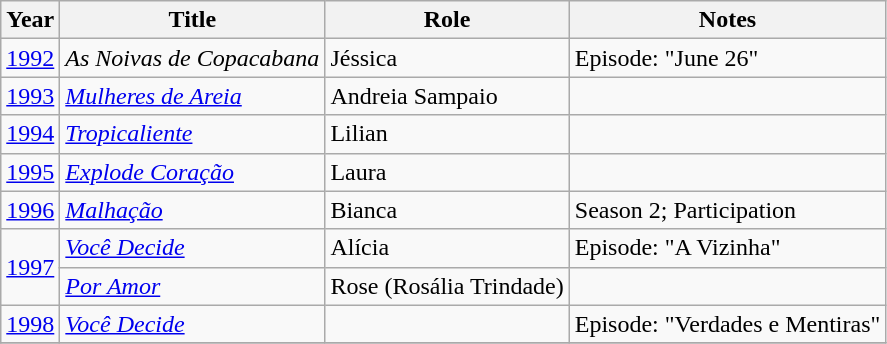<table class="wikitable">
<tr>
<th>Year</th>
<th>Title</th>
<th>Role</th>
<th>Notes</th>
</tr>
<tr>
<td><a href='#'>1992</a></td>
<td><em>As Noivas de Copacabana</em></td>
<td>Jéssica</td>
<td>Episode: "June 26"</td>
</tr>
<tr>
<td><a href='#'>1993</a></td>
<td><em><a href='#'>Mulheres de Areia</a></em></td>
<td>Andreia Sampaio</td>
<td></td>
</tr>
<tr>
<td><a href='#'>1994</a></td>
<td><em><a href='#'>Tropicaliente</a></em></td>
<td>Lilian</td>
<td></td>
</tr>
<tr>
<td><a href='#'>1995</a></td>
<td><em><a href='#'>Explode Coração</a></em></td>
<td>Laura</td>
<td></td>
</tr>
<tr>
<td><a href='#'>1996</a></td>
<td><em><a href='#'>Malhação</a></em></td>
<td>Bianca</td>
<td>Season 2; Participation</td>
</tr>
<tr>
<td rowspan="2"><a href='#'>1997</a></td>
<td><em><a href='#'>Você Decide</a></em></td>
<td>Alícia</td>
<td>Episode: "A Vizinha"</td>
</tr>
<tr>
<td><em><a href='#'>Por Amor</a></em></td>
<td>Rose (Rosália Trindade)</td>
<td></td>
</tr>
<tr>
<td><a href='#'>1998</a></td>
<td><em><a href='#'>Você Decide</a></em></td>
<td></td>
<td>Episode: "Verdades e Mentiras"</td>
</tr>
<tr>
</tr>
</table>
